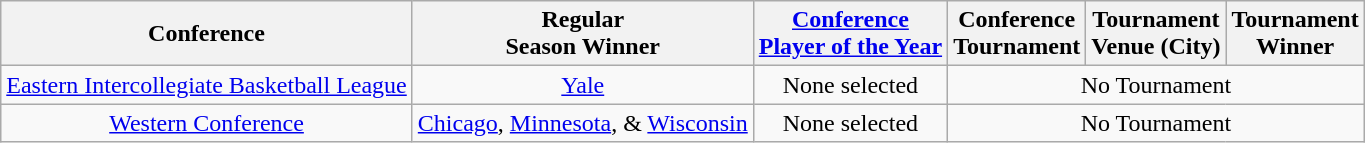<table class="wikitable" style="text-align:center;">
<tr>
<th>Conference</th>
<th>Regular <br> Season Winner</th>
<th><a href='#'>Conference <br> Player of the Year</a></th>
<th>Conference <br> Tournament</th>
<th>Tournament <br> Venue (City)</th>
<th>Tournament <br> Winner</th>
</tr>
<tr>
<td><a href='#'>Eastern Intercollegiate Basketball League</a></td>
<td><a href='#'>Yale</a></td>
<td>None selected</td>
<td colspan=3>No Tournament</td>
</tr>
<tr>
<td><a href='#'>Western Conference</a></td>
<td><a href='#'>Chicago</a>, <a href='#'>Minnesota</a>, &  <a href='#'>Wisconsin</a></td>
<td>None selected</td>
<td colspan=3>No Tournament</td>
</tr>
</table>
